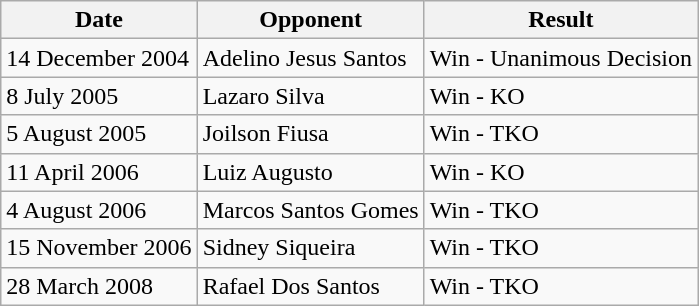<table class="wikitable">
<tr>
<th>Date</th>
<th>Opponent</th>
<th>Result</th>
</tr>
<tr>
<td>14 December 2004</td>
<td>Adelino Jesus Santos</td>
<td>Win - Unanimous Decision</td>
</tr>
<tr>
<td>8 July 2005</td>
<td>Lazaro Silva</td>
<td>Win - KO</td>
</tr>
<tr>
<td>5 August 2005</td>
<td>Joilson Fiusa</td>
<td>Win - TKO</td>
</tr>
<tr>
<td>11 April 2006</td>
<td>Luiz Augusto</td>
<td>Win - KO</td>
</tr>
<tr>
<td>4 August 2006</td>
<td>Marcos Santos Gomes</td>
<td>Win - TKO</td>
</tr>
<tr>
<td>15 November 2006</td>
<td>Sidney Siqueira</td>
<td>Win - TKO</td>
</tr>
<tr>
<td>28 March 2008</td>
<td>Rafael Dos Santos</td>
<td>Win - TKO</td>
</tr>
</table>
